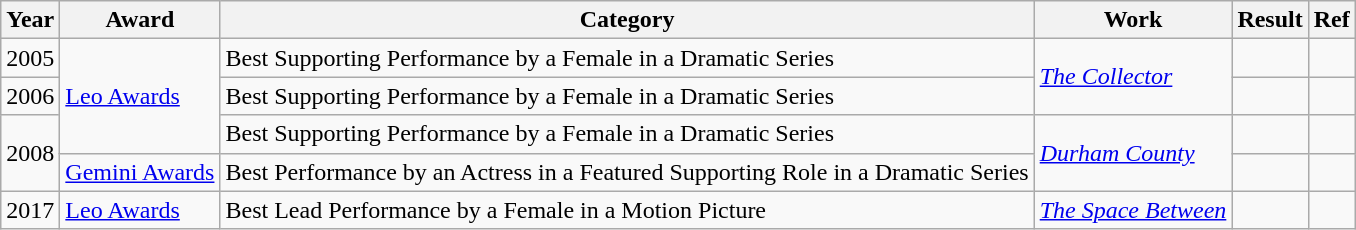<table class="wikitable">
<tr>
<th>Year</th>
<th>Award</th>
<th>Category</th>
<th>Work</th>
<th>Result</th>
<th>Ref</th>
</tr>
<tr>
<td>2005</td>
<td rowspan=3><a href='#'>Leo Awards</a></td>
<td>Best Supporting Performance by a Female in a Dramatic Series</td>
<td rowspan=2><em><a href='#'>The Collector</a></em></td>
<td></td>
<td></td>
</tr>
<tr>
<td>2006</td>
<td>Best Supporting Performance by a Female in a Dramatic Series</td>
<td></td>
<td></td>
</tr>
<tr>
<td rowspan=2>2008</td>
<td>Best Supporting Performance by a Female in a Dramatic Series</td>
<td rowspan=2><em><a href='#'>Durham County</a></em></td>
<td></td>
<td></td>
</tr>
<tr>
<td><a href='#'>Gemini Awards</a></td>
<td>Best Performance by an Actress in a Featured Supporting Role in a Dramatic Series</td>
<td></td>
<td></td>
</tr>
<tr>
<td>2017</td>
<td><a href='#'>Leo Awards</a></td>
<td>Best Lead Performance by a Female in a Motion Picture</td>
<td><em><a href='#'>The Space Between</a></em></td>
<td></td>
<td></td>
</tr>
</table>
